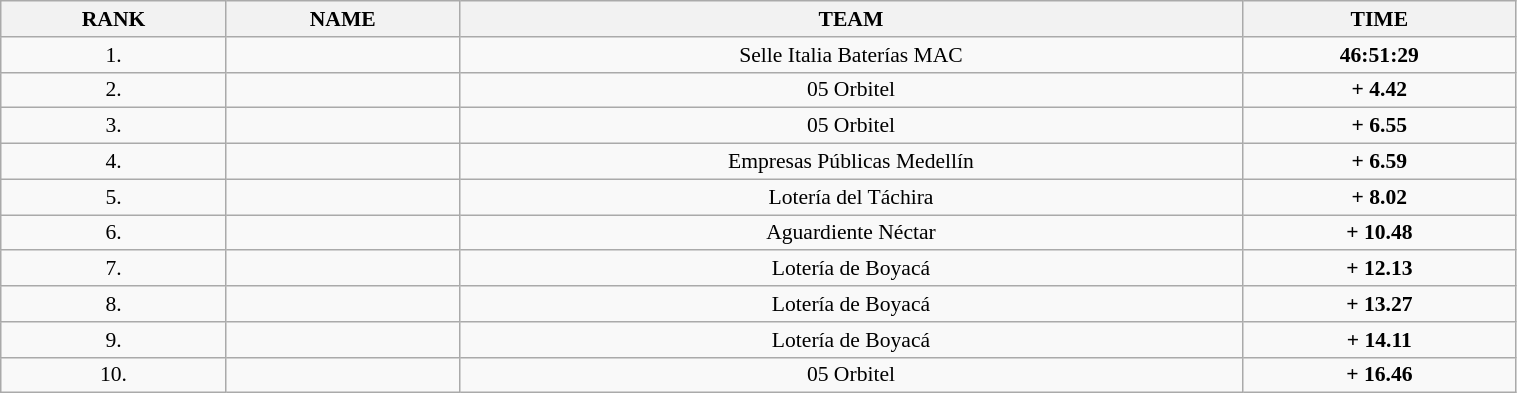<table class=wikitable style="font-size:90%" width="80%">
<tr>
<th>RANK</th>
<th>NAME</th>
<th>TEAM</th>
<th>TIME</th>
</tr>
<tr>
<td align="center">1.</td>
<td></td>
<td align="center">Selle Italia Baterías MAC</td>
<td align="center"><strong>46:51:29</strong></td>
</tr>
<tr>
<td align="center">2.</td>
<td></td>
<td align="center">05 Orbitel</td>
<td align="center"><strong>+ 4.42</strong></td>
</tr>
<tr>
<td align="center">3.</td>
<td></td>
<td align="center">05 Orbitel</td>
<td align="center"><strong>+ 6.55</strong></td>
</tr>
<tr>
<td align="center">4.</td>
<td></td>
<td align="center">Empresas Públicas Medellín</td>
<td align="center"><strong>+ 6.59</strong></td>
</tr>
<tr>
<td align="center">5.</td>
<td></td>
<td align="center">Lotería del Táchira</td>
<td align="center"><strong>+ 8.02</strong></td>
</tr>
<tr>
<td align="center">6.</td>
<td></td>
<td align="center">Aguardiente Néctar</td>
<td align="center"><strong>+ 10.48</strong></td>
</tr>
<tr>
<td align="center">7.</td>
<td></td>
<td align="center">Lotería de Boyacá</td>
<td align="center"><strong>+ 12.13</strong></td>
</tr>
<tr>
<td align="center">8.</td>
<td></td>
<td align="center">Lotería de Boyacá</td>
<td align="center"><strong>+ 13.27</strong></td>
</tr>
<tr>
<td align="center">9.</td>
<td></td>
<td align="center">Lotería de Boyacá</td>
<td align="center"><strong>+ 14.11</strong></td>
</tr>
<tr>
<td align="center">10.</td>
<td></td>
<td align="center">05 Orbitel</td>
<td align="center"><strong>+ 16.46</strong></td>
</tr>
</table>
